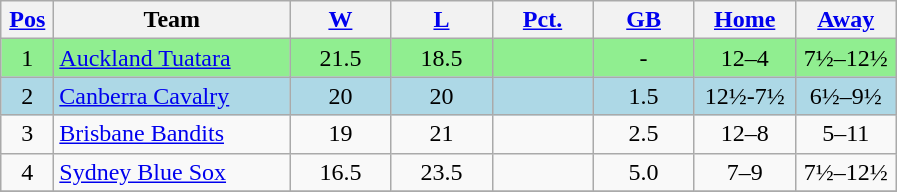<table class="wikitable plainrowheaders" border="1" style="text-align:center">
<tr>
<th scope="col" width=28><a href='#'>Pos</a></th>
<th scope="col" style="width:150px">Team</th>
<th scope="col" width=60><a href='#'>W</a></th>
<th scope="col" width=60><a href='#'>L</a></th>
<th scope="col" width=60><a href='#'>Pct.</a></th>
<th scope="col" width=60><a href='#'>GB</a></th>
<th scope="col" width=60><a href='#'>Home</a></th>
<th scope="col" width=60><a href='#'>Away</a></th>
</tr>
<tr style="background-color:lightgreen">
<td>1</td>
<td scope="row" style="text-align:left;background-color:"><a href='#'>Auckland Tuatara</a> </td>
<td>21.5</td>
<td>18.5</td>
<td></td>
<td>-</td>
<td>12–4</td>
<td>7½–12½</td>
</tr>
<tr style="background-color:lightblue">
<td>2</td>
<td scope="row" style="text-align:left;background-color:"><a href='#'>Canberra Cavalry</a> </td>
<td>20</td>
<td>20</td>
<td></td>
<td>1.5</td>
<td>12½-7½</td>
<td>6½–9½</td>
</tr>
<tr style="background-color">
<td>3</td>
<td scope="row" style="text-align:left;background-color:"><a href='#'>Brisbane Bandits</a> </td>
<td>19</td>
<td>21</td>
<td></td>
<td>2.5</td>
<td>12–8</td>
<td>5–11</td>
</tr>
<tr style="background-color:">
<td>4</td>
<td scope="row" style="text-align:left;background-color:"><a href='#'>Sydney Blue Sox</a> </td>
<td>16.5</td>
<td>23.5</td>
<td></td>
<td>5.0</td>
<td>7–9</td>
<td>7½–12½</td>
</tr>
<tr style="background-color:">
</tr>
</table>
